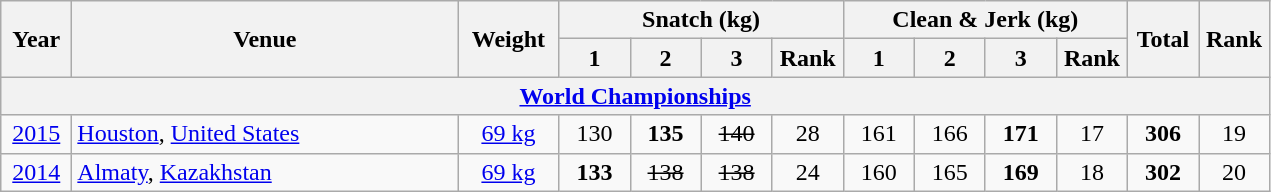<table class = "wikitable" style="text-align:center;">
<tr>
<th rowspan=2 width=40>Year</th>
<th rowspan=2 width=250>Venue</th>
<th rowspan=2 width=60>Weight</th>
<th colspan=4>Snatch (kg)</th>
<th colspan=4>Clean & Jerk (kg)</th>
<th rowspan=2 width=40>Total</th>
<th rowspan=2 width=40>Rank</th>
</tr>
<tr>
<th width=40>1</th>
<th width=40>2</th>
<th width=40>3</th>
<th width=40>Rank</th>
<th width=40>1</th>
<th width=40>2</th>
<th width=40>3</th>
<th width=40>Rank</th>
</tr>
<tr>
<th colspan=13><a href='#'>World Championships</a></th>
</tr>
<tr>
<td><a href='#'>2015</a></td>
<td align=left> <a href='#'>Houston</a>, <a href='#'>United States</a></td>
<td><a href='#'>69 kg</a></td>
<td>130</td>
<td><strong>135</strong></td>
<td><s>140</s></td>
<td>28</td>
<td>161</td>
<td>166</td>
<td><strong>171</strong></td>
<td>17</td>
<td><strong>306</strong></td>
<td>19</td>
</tr>
<tr>
<td><a href='#'>2014</a></td>
<td align=left> <a href='#'>Almaty</a>, <a href='#'>Kazakhstan</a></td>
<td><a href='#'>69 kg</a></td>
<td><strong>133</strong></td>
<td><s>138</s></td>
<td><s>138</s></td>
<td>24</td>
<td>160</td>
<td>165</td>
<td><strong>169</strong></td>
<td>18</td>
<td><strong>302</strong></td>
<td>20</td>
</tr>
</table>
